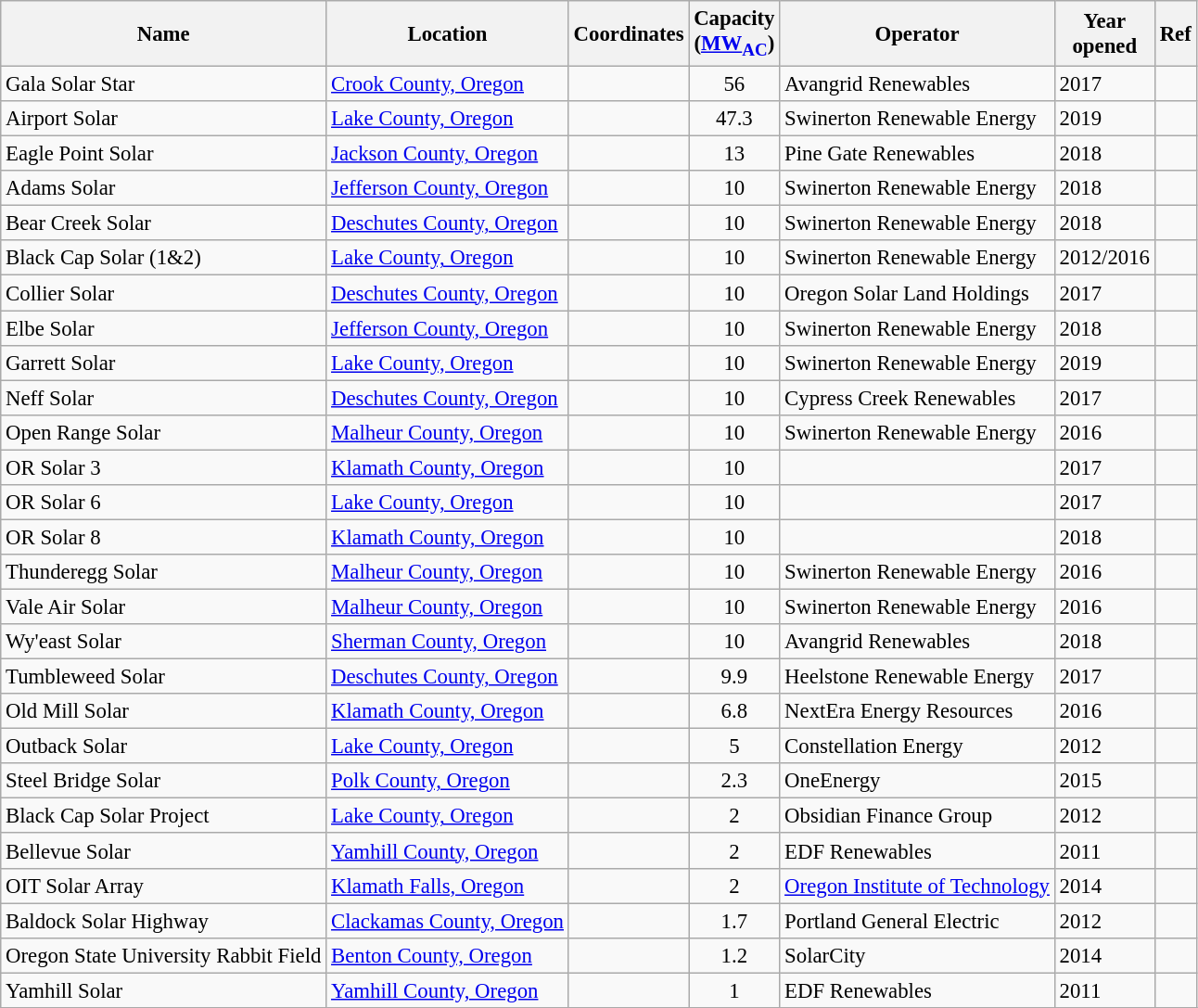<table class="wikitable sortable" style="font-size:95%;">
<tr>
<th>Name</th>
<th>Location</th>
<th>Coordinates</th>
<th>Capacity<br>(<a href='#'>MW<sub>AC</sub></a>)</th>
<th>Operator</th>
<th>Year<br>opened</th>
<th>Ref</th>
</tr>
<tr>
<td>Gala Solar Star</td>
<td><a href='#'>Crook County, Oregon</a></td>
<td></td>
<td align="center">56</td>
<td>Avangrid Renewables</td>
<td>2017</td>
<td></td>
</tr>
<tr>
<td>Airport Solar</td>
<td><a href='#'>Lake County, Oregon</a></td>
<td></td>
<td align="center">47.3</td>
<td>Swinerton Renewable Energy</td>
<td>2019</td>
<td></td>
</tr>
<tr>
<td>Eagle Point Solar</td>
<td><a href='#'>Jackson County, Oregon</a></td>
<td></td>
<td align="center">13</td>
<td>Pine Gate Renewables</td>
<td>2018</td>
<td></td>
</tr>
<tr>
<td>Adams Solar</td>
<td><a href='#'>Jefferson County, Oregon</a></td>
<td></td>
<td align="center">10</td>
<td>Swinerton Renewable Energy</td>
<td>2018</td>
<td></td>
</tr>
<tr>
<td>Bear Creek Solar</td>
<td><a href='#'>Deschutes County, Oregon</a></td>
<td></td>
<td align="center">10</td>
<td>Swinerton Renewable Energy</td>
<td>2018</td>
<td></td>
</tr>
<tr>
<td>Black Cap Solar (1&2)</td>
<td><a href='#'>Lake County, Oregon</a></td>
<td></td>
<td align="center">10</td>
<td>Swinerton Renewable Energy</td>
<td>2012/2016</td>
<td></td>
</tr>
<tr>
<td>Collier Solar</td>
<td><a href='#'>Deschutes County, Oregon</a></td>
<td></td>
<td align="center">10</td>
<td>Oregon Solar Land Holdings</td>
<td>2017</td>
<td></td>
</tr>
<tr>
<td>Elbe Solar</td>
<td><a href='#'>Jefferson County, Oregon</a></td>
<td></td>
<td align="center">10</td>
<td>Swinerton Renewable Energy</td>
<td>2018</td>
<td></td>
</tr>
<tr>
<td>Garrett Solar</td>
<td><a href='#'>Lake County, Oregon</a></td>
<td></td>
<td align="center">10</td>
<td>Swinerton Renewable Energy</td>
<td>2019</td>
<td></td>
</tr>
<tr>
<td>Neff Solar</td>
<td><a href='#'>Deschutes County, Oregon</a></td>
<td></td>
<td align="center">10</td>
<td>Cypress Creek Renewables</td>
<td>2017</td>
<td></td>
</tr>
<tr>
<td>Open Range Solar</td>
<td><a href='#'>Malheur County, Oregon</a></td>
<td></td>
<td align="center">10</td>
<td>Swinerton Renewable Energy</td>
<td>2016</td>
<td></td>
</tr>
<tr>
<td>OR Solar 3</td>
<td><a href='#'>Klamath County, Oregon</a></td>
<td></td>
<td align="center">10</td>
<td></td>
<td>2017</td>
<td></td>
</tr>
<tr>
<td>OR Solar 6</td>
<td><a href='#'>Lake County, Oregon</a></td>
<td></td>
<td align="center">10</td>
<td></td>
<td>2017</td>
<td></td>
</tr>
<tr>
<td>OR Solar 8</td>
<td><a href='#'>Klamath County, Oregon</a></td>
<td></td>
<td align="center">10</td>
<td></td>
<td>2018</td>
<td></td>
</tr>
<tr>
<td>Thunderegg Solar</td>
<td><a href='#'>Malheur County, Oregon</a></td>
<td></td>
<td align="center">10</td>
<td>Swinerton Renewable Energy</td>
<td>2016</td>
<td></td>
</tr>
<tr>
<td>Vale Air Solar</td>
<td><a href='#'>Malheur County, Oregon</a></td>
<td></td>
<td align="center">10</td>
<td>Swinerton Renewable Energy</td>
<td>2016</td>
<td></td>
</tr>
<tr>
<td>Wy'east Solar</td>
<td><a href='#'>Sherman County, Oregon</a></td>
<td></td>
<td align="center">10</td>
<td>Avangrid Renewables</td>
<td>2018</td>
<td></td>
</tr>
<tr>
<td>Tumbleweed Solar</td>
<td><a href='#'>Deschutes County, Oregon</a></td>
<td></td>
<td align="center">9.9</td>
<td>Heelstone Renewable Energy</td>
<td>2017</td>
<td></td>
</tr>
<tr>
<td>Old Mill Solar</td>
<td><a href='#'>Klamath County, Oregon</a></td>
<td></td>
<td align="center">6.8</td>
<td>NextEra Energy Resources</td>
<td>2016</td>
<td></td>
</tr>
<tr>
<td>Outback Solar</td>
<td><a href='#'>Lake County, Oregon</a></td>
<td></td>
<td align="center">5</td>
<td>Constellation Energy</td>
<td>2012</td>
<td></td>
</tr>
<tr>
<td>Steel Bridge Solar</td>
<td><a href='#'>Polk County, Oregon</a></td>
<td></td>
<td align="center">2.3</td>
<td>OneEnergy</td>
<td>2015</td>
<td></td>
</tr>
<tr>
<td>Black Cap Solar Project</td>
<td><a href='#'>Lake County, Oregon</a></td>
<td></td>
<td align="center">2</td>
<td>Obsidian Finance Group</td>
<td>2012</td>
<td></td>
</tr>
<tr>
<td>Bellevue Solar</td>
<td><a href='#'>Yamhill County, Oregon</a></td>
<td></td>
<td align="center">2</td>
<td>EDF Renewables</td>
<td>2011</td>
<td></td>
</tr>
<tr>
<td>OIT Solar Array</td>
<td><a href='#'>Klamath Falls, Oregon</a></td>
<td></td>
<td align="center">2</td>
<td><a href='#'>Oregon Institute of Technology</a></td>
<td>2014</td>
<td></td>
</tr>
<tr>
<td>Baldock Solar Highway</td>
<td><a href='#'>Clackamas County, Oregon</a></td>
<td></td>
<td align="center">1.7</td>
<td>Portland General Electric</td>
<td>2012</td>
<td></td>
</tr>
<tr>
<td>Oregon State University Rabbit Field</td>
<td><a href='#'>Benton County, Oregon</a></td>
<td></td>
<td align="center">1.2</td>
<td>SolarCity</td>
<td>2014</td>
<td></td>
</tr>
<tr>
<td>Yamhill Solar</td>
<td><a href='#'>Yamhill County, Oregon</a></td>
<td></td>
<td align="center">1</td>
<td>EDF Renewables</td>
<td>2011</td>
<td></td>
</tr>
<tr>
</tr>
</table>
